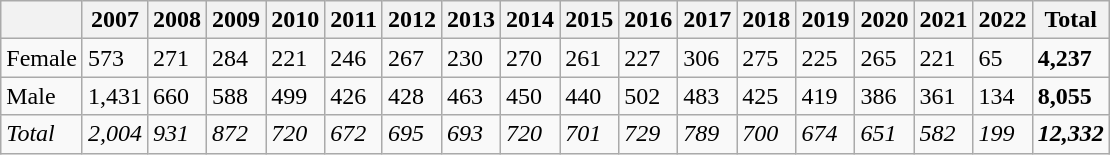<table class="wikitable" style="text-align:left;">
<tr>
<th></th>
<th>2007</th>
<th>2008</th>
<th>2009</th>
<th>2010</th>
<th>2011</th>
<th>2012</th>
<th>2013</th>
<th>2014</th>
<th>2015</th>
<th>2016</th>
<th>2017</th>
<th>2018</th>
<th>2019</th>
<th>2020</th>
<th>2021</th>
<th>2022</th>
<th><strong>Total</strong></th>
</tr>
<tr>
<td>Female</td>
<td>573</td>
<td>271</td>
<td>284</td>
<td>221</td>
<td>246</td>
<td>267</td>
<td>230</td>
<td>270</td>
<td>261</td>
<td>227</td>
<td>306</td>
<td>275</td>
<td>225</td>
<td>265</td>
<td>221</td>
<td>65</td>
<td><strong>4,237</strong></td>
</tr>
<tr>
<td>Male</td>
<td>1,431</td>
<td>660</td>
<td>588</td>
<td>499</td>
<td>426</td>
<td>428</td>
<td>463</td>
<td>450</td>
<td>440</td>
<td>502</td>
<td>483</td>
<td>425</td>
<td>419</td>
<td>386</td>
<td>361</td>
<td>134</td>
<td><strong>8,055</strong></td>
</tr>
<tr>
<td><em>Total</em></td>
<td><em>2,004</em></td>
<td><em>931</em></td>
<td><em>872</em></td>
<td><em>720</em></td>
<td><em>672</em></td>
<td><em>695</em></td>
<td><em>693</em></td>
<td><em>720</em></td>
<td><em>701</em></td>
<td><em>729</em></td>
<td><em>789</em></td>
<td><em>700</em></td>
<td><em>674</em></td>
<td><em>651</em></td>
<td><em>582</em></td>
<td><em>199</em></td>
<td><strong><em>12,332</em></strong></td>
</tr>
</table>
